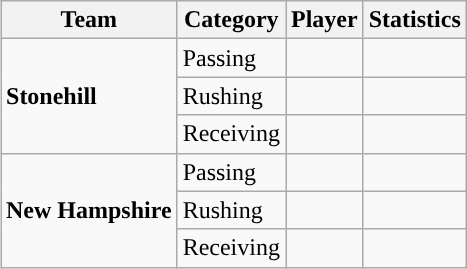<table class="wikitable" style="float: right;">
<tr>
<th>Team</th>
<th>Category</th>
<th>Player</th>
<th>Statistics</th>
</tr>
<tr>
<td rowspan=3><strong>Stonehill</strong></td>
<td>Passing</td>
<td></td>
<td></td>
</tr>
<tr>
<td>Rushing</td>
<td></td>
<td></td>
</tr>
<tr>
<td>Receiving</td>
<td></td>
<td></td>
</tr>
<tr>
<td rowspan=3><strong>New Hampshire</strong></td>
<td>Passing</td>
<td></td>
<td></td>
</tr>
<tr>
<td>Rushing</td>
<td></td>
<td></td>
</tr>
<tr>
<td>Receiving</td>
<td></td>
<td></td>
</tr>
</table>
